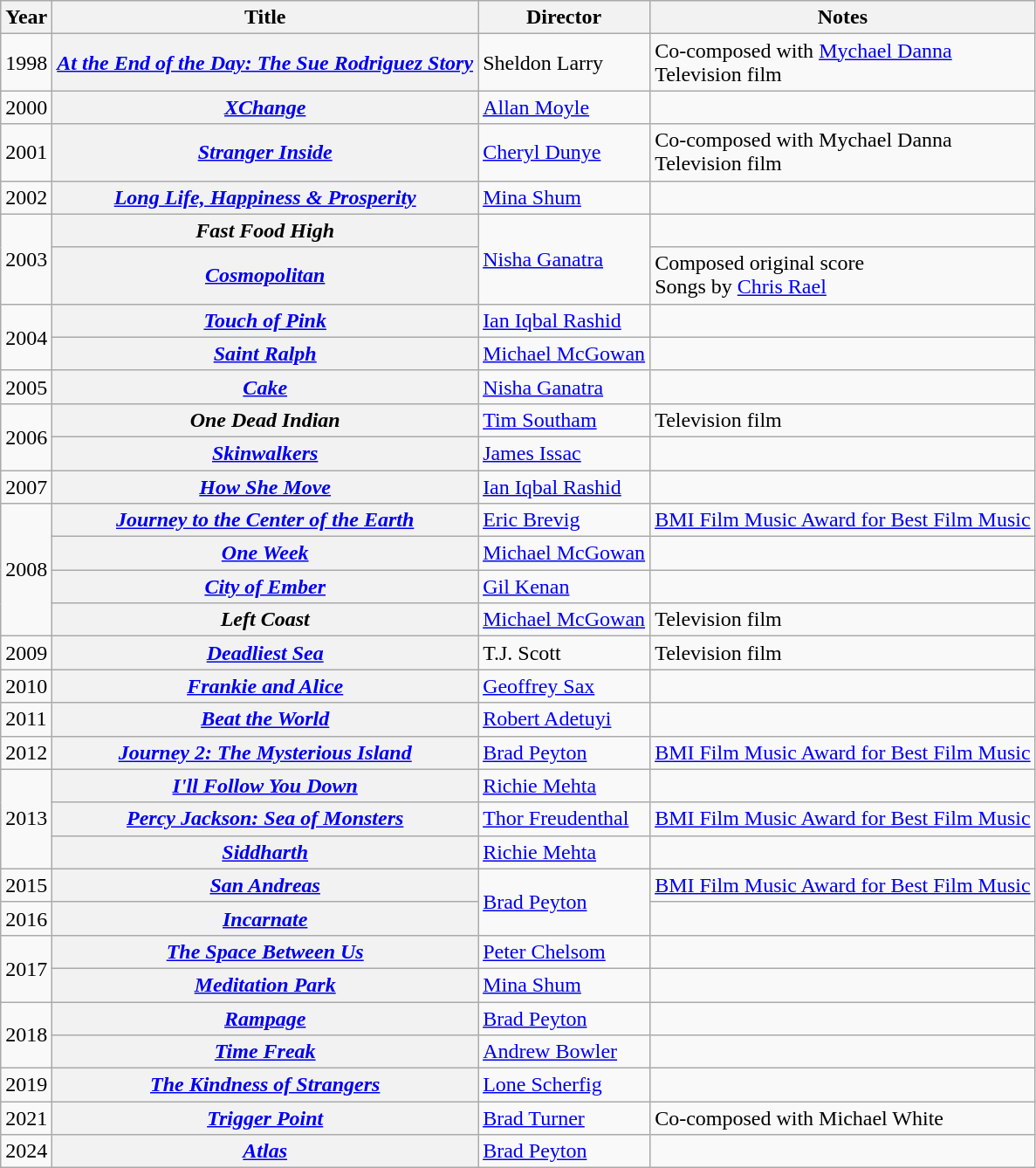<table class="wikitable sortable">
<tr>
<th>Year</th>
<th>Title</th>
<th>Director</th>
<th>Notes</th>
</tr>
<tr>
<td>1998</td>
<th><em><a href='#'>At the End of the Day: The Sue Rodriguez Story</a></em></th>
<td>Sheldon Larry</td>
<td>Co-composed with <a href='#'>Mychael Danna</a><br>Television film</td>
</tr>
<tr>
<td>2000</td>
<th><em><a href='#'>XChange</a></em></th>
<td><a href='#'>Allan Moyle</a></td>
<td></td>
</tr>
<tr>
<td>2001</td>
<th><em><a href='#'>Stranger Inside</a></em></th>
<td><a href='#'>Cheryl Dunye</a></td>
<td>Co-composed with Mychael Danna<br>Television film</td>
</tr>
<tr>
<td>2002</td>
<th><em><a href='#'>Long Life, Happiness & Prosperity</a></em></th>
<td><a href='#'>Mina Shum</a></td>
<td></td>
</tr>
<tr>
<td rowspan=2>2003</td>
<th><em>Fast Food High</em></th>
<td rowspan=2><a href='#'>Nisha Ganatra</a></td>
<td></td>
</tr>
<tr>
<th><em><a href='#'>Cosmopolitan</a></em></th>
<td>Composed original score<br>Songs by <a href='#'>Chris Rael</a></td>
</tr>
<tr>
<td rowspan=2>2004</td>
<th><em><a href='#'>Touch of Pink</a></em></th>
<td><a href='#'>Ian Iqbal Rashid</a></td>
<td></td>
</tr>
<tr>
<th><em><a href='#'>Saint Ralph</a></em></th>
<td><a href='#'>Michael McGowan</a></td>
<td></td>
</tr>
<tr>
<td>2005</td>
<th><em><a href='#'>Cake</a></em></th>
<td><a href='#'>Nisha Ganatra</a></td>
<td></td>
</tr>
<tr>
<td rowspan=2>2006</td>
<th><em>One Dead Indian</em></th>
<td><a href='#'>Tim Southam</a></td>
<td>Television film</td>
</tr>
<tr>
<th><em><a href='#'>Skinwalkers</a></em></th>
<td><a href='#'>James Issac</a></td>
<td></td>
</tr>
<tr>
<td>2007</td>
<th><em><a href='#'>How She Move</a></em></th>
<td><a href='#'>Ian Iqbal Rashid</a></td>
<td></td>
</tr>
<tr>
<td rowspan=4>2008</td>
<th><em><a href='#'>Journey to the Center of the Earth</a></em></th>
<td><a href='#'>Eric Brevig</a></td>
<td><a href='#'>BMI Film Music Award for Best Film Music</a></td>
</tr>
<tr>
<th><em><a href='#'>One Week</a></em></th>
<td><a href='#'>Michael McGowan</a></td>
<td></td>
</tr>
<tr>
<th><em><a href='#'>City of Ember</a></em></th>
<td><a href='#'>Gil Kenan</a></td>
<td></td>
</tr>
<tr>
<th><em>Left Coast</em></th>
<td><a href='#'>Michael McGowan</a></td>
<td>Television film</td>
</tr>
<tr>
<td>2009</td>
<th><em><a href='#'>Deadliest Sea</a></em></th>
<td>T.J. Scott</td>
<td>Television film</td>
</tr>
<tr>
<td>2010</td>
<th><em><a href='#'>Frankie and Alice</a></em></th>
<td><a href='#'>Geoffrey Sax</a></td>
<td></td>
</tr>
<tr>
<td>2011</td>
<th><em><a href='#'>Beat the World</a></em></th>
<td><a href='#'>Robert Adetuyi</a></td>
<td></td>
</tr>
<tr>
<td>2012</td>
<th><em><a href='#'>Journey 2: The Mysterious Island</a></em></th>
<td><a href='#'>Brad Peyton</a></td>
<td><a href='#'>BMI Film Music Award for Best Film Music</a></td>
</tr>
<tr>
<td rowspan=3>2013</td>
<th><em><a href='#'>I'll Follow You Down</a></em></th>
<td><a href='#'>Richie Mehta</a></td>
<td></td>
</tr>
<tr>
<th><em><a href='#'>Percy Jackson: Sea of Monsters</a></em></th>
<td><a href='#'>Thor Freudenthal</a></td>
<td><a href='#'>BMI Film Music Award for Best Film Music</a></td>
</tr>
<tr>
<th><em><a href='#'>Siddharth</a></em></th>
<td><a href='#'>Richie Mehta</a></td>
<td></td>
</tr>
<tr>
<td>2015</td>
<th><em><a href='#'>San Andreas</a></em></th>
<td rowspan=2><a href='#'>Brad Peyton</a></td>
<td><a href='#'>BMI Film Music Award for Best Film Music</a></td>
</tr>
<tr>
<td>2016</td>
<th><em><a href='#'>Incarnate</a></em></th>
<td></td>
</tr>
<tr>
<td rowspan=2>2017</td>
<th><em><a href='#'>The Space Between Us</a></em></th>
<td><a href='#'>Peter Chelsom</a></td>
<td></td>
</tr>
<tr>
<th><em><a href='#'>Meditation Park</a></em></th>
<td><a href='#'>Mina Shum</a></td>
<td></td>
</tr>
<tr>
<td rowspan=2>2018</td>
<th><em><a href='#'>Rampage</a></em></th>
<td><a href='#'>Brad Peyton</a></td>
<td></td>
</tr>
<tr>
<th><em><a href='#'>Time Freak</a></em></th>
<td><a href='#'>Andrew Bowler</a></td>
<td></td>
</tr>
<tr>
<td>2019</td>
<th><em><a href='#'>The Kindness of Strangers</a></em></th>
<td><a href='#'>Lone Scherfig</a></td>
<td></td>
</tr>
<tr>
<td>2021</td>
<th><em><a href='#'>Trigger Point</a></em></th>
<td><a href='#'>Brad Turner</a></td>
<td>Co-composed with Michael White</td>
</tr>
<tr>
<td>2024</td>
<th><em><a href='#'>Atlas</a></em></th>
<td><a href='#'>Brad Peyton</a></td>
</tr>
</table>
